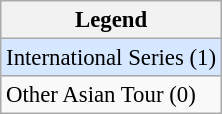<table class="wikitable" style="font-size:95%;">
<tr>
<th>Legend</th>
</tr>
<tr style="background:#D6E8FF;">
<td>International Series (1)</td>
</tr>
<tr>
<td>Other Asian Tour (0)</td>
</tr>
</table>
